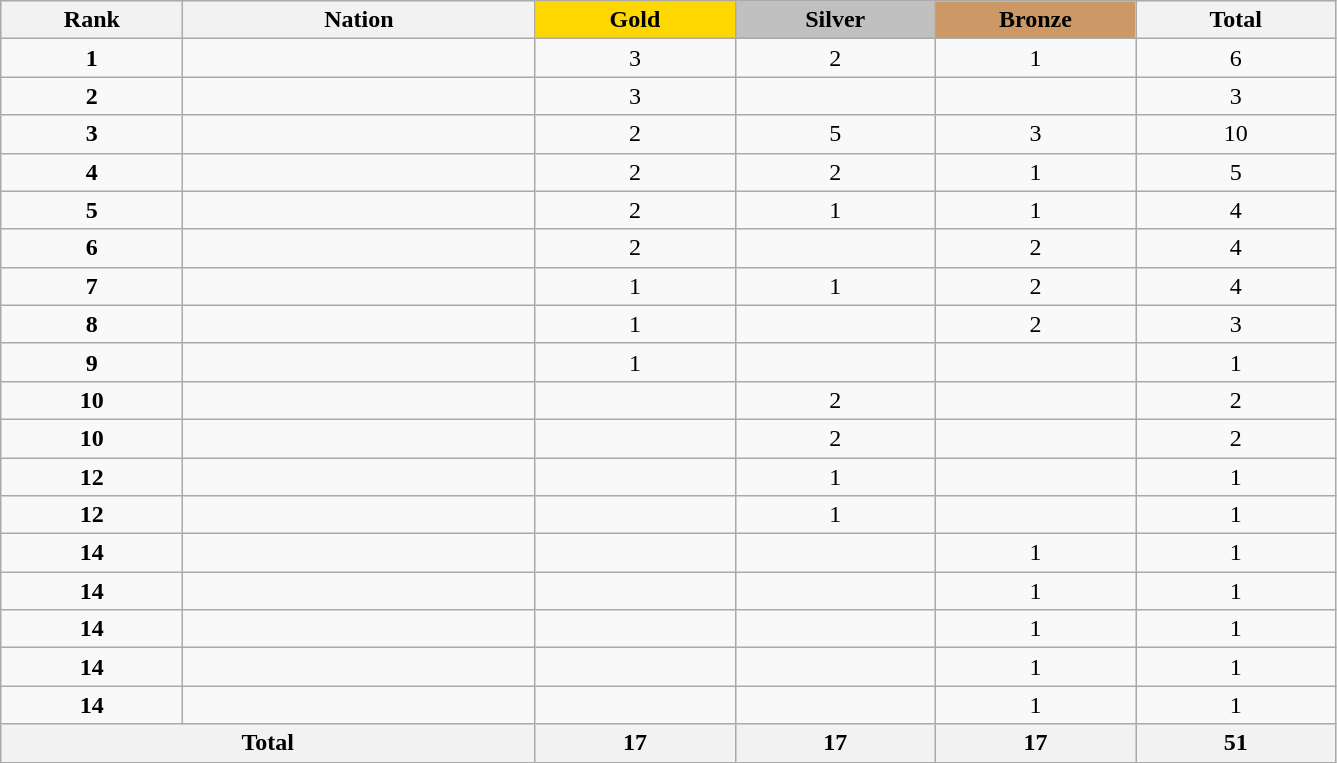<table class="wikitable collapsible autocollapse plainrowheaders" width=70.5% style="text-align:center;">
<tr style="background-color:#EDEDED;">
<th width=100px class="hintergrundfarbe5">Rank</th>
<th width=200px class="hintergrundfarbe6">Nation</th>
<th style="background:    gold; width:15%">Gold</th>
<th style="background:  silver; width:15%">Silver</th>
<th style="background: #CC9966; width:15%">Bronze</th>
<th class="hintergrundfarbe6" style="width:15%">Total</th>
</tr>
<tr>
<td><strong>1</strong></td>
<td align=left></td>
<td>3</td>
<td>2</td>
<td>1</td>
<td>6</td>
</tr>
<tr>
<td><strong>2</strong></td>
<td align=left></td>
<td>3</td>
<td></td>
<td></td>
<td>3</td>
</tr>
<tr>
<td><strong>3</strong></td>
<td align=left></td>
<td>2</td>
<td>5</td>
<td>3</td>
<td>10</td>
</tr>
<tr>
<td><strong>4</strong></td>
<td align=left></td>
<td>2</td>
<td>2</td>
<td>1</td>
<td>5</td>
</tr>
<tr>
<td><strong>5</strong></td>
<td align=left></td>
<td>2</td>
<td>1</td>
<td>1</td>
<td>4</td>
</tr>
<tr>
<td><strong>6</strong></td>
<td align=left></td>
<td>2</td>
<td></td>
<td>2</td>
<td>4</td>
</tr>
<tr>
<td><strong>7</strong></td>
<td align=left></td>
<td>1</td>
<td>1</td>
<td>2</td>
<td>4</td>
</tr>
<tr>
<td><strong>8</strong></td>
<td align=left></td>
<td>1</td>
<td></td>
<td>2</td>
<td>3</td>
</tr>
<tr>
<td><strong>9</strong></td>
<td align=left></td>
<td>1</td>
<td></td>
<td></td>
<td>1</td>
</tr>
<tr>
<td><strong>10</strong></td>
<td align=left></td>
<td></td>
<td>2</td>
<td></td>
<td>2</td>
</tr>
<tr>
<td><strong>10</strong></td>
<td align=left></td>
<td></td>
<td>2</td>
<td></td>
<td>2</td>
</tr>
<tr>
<td><strong>12</strong></td>
<td align=left></td>
<td></td>
<td>1</td>
<td></td>
<td>1</td>
</tr>
<tr>
<td><strong>12</strong></td>
<td align=left></td>
<td></td>
<td>1</td>
<td></td>
<td>1</td>
</tr>
<tr>
<td><strong>14</strong></td>
<td align=left></td>
<td></td>
<td></td>
<td>1</td>
<td>1</td>
</tr>
<tr>
<td><strong>14</strong></td>
<td align=left></td>
<td></td>
<td></td>
<td>1</td>
<td>1</td>
</tr>
<tr>
<td><strong>14</strong></td>
<td align=left></td>
<td></td>
<td></td>
<td>1</td>
<td>1</td>
</tr>
<tr>
<td><strong>14</strong></td>
<td align=left></td>
<td></td>
<td></td>
<td>1</td>
<td>1</td>
</tr>
<tr>
<td><strong>14</strong></td>
<td align=left></td>
<td></td>
<td></td>
<td>1</td>
<td>1</td>
</tr>
<tr>
<th colspan=2>Total</th>
<th>17</th>
<th>17</th>
<th>17</th>
<th>51</th>
</tr>
</table>
